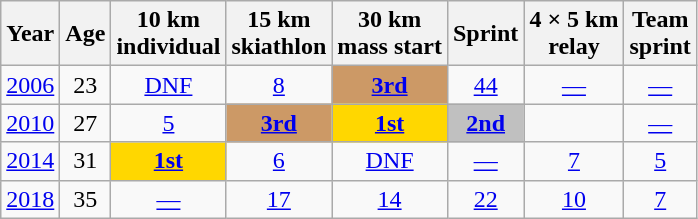<table class="wikitable" style="text-align: center;">
<tr>
<th scope="col">Year</th>
<th scope="col">Age</th>
<th scope="col">10 km<br>individual</th>
<th scope="col">15 km<br>skiathlon</th>
<th scope="col">30 km<br>mass start</th>
<th scope="col">Sprint</th>
<th scope="col">4 × 5 km<br>relay</th>
<th scope="col">Team<br>sprint</th>
</tr>
<tr>
<td><a href='#'>2006</a></td>
<td>23</td>
<td><a href='#'>DNF</a></td>
<td><a href='#'>8</a></td>
<td style="background-color: #C96;"><a href='#'><strong>3rd</strong></a></td>
<td><a href='#'>44</a></td>
<td><a href='#'>—</a></td>
<td><a href='#'>—</a></td>
</tr>
<tr>
<td><a href='#'>2010</a></td>
<td>27</td>
<td><a href='#'>5</a></td>
<td style="background-color: #C96;"><a href='#'><strong>3rd</strong></a></td>
<td style="background-color: gold;"><a href='#'><strong>1st</strong></a></td>
<td style="background-color: silver;"><a href='#'><strong>2nd</strong></a></td>
<td><a href='#'></a></td>
<td><a href='#'>—</a></td>
</tr>
<tr>
<td><a href='#'>2014</a></td>
<td>31</td>
<td style="background-color: gold;"><a href='#'><strong>1st</strong></a></td>
<td><a href='#'>6</a></td>
<td><a href='#'>DNF</a></td>
<td><a href='#'>—</a></td>
<td><a href='#'>7</a></td>
<td><a href='#'>5</a></td>
</tr>
<tr>
<td><a href='#'>2018</a></td>
<td>35</td>
<td><a href='#'>—</a></td>
<td><a href='#'>17</a></td>
<td><a href='#'>14</a></td>
<td><a href='#'>22</a></td>
<td><a href='#'>10</a></td>
<td><a href='#'>7</a></td>
</tr>
</table>
